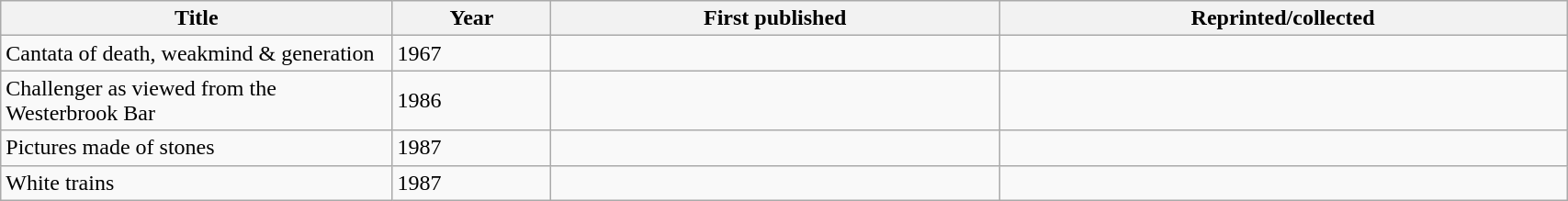<table class='wikitable sortable' width='90%'>
<tr>
<th width=25%>Title</th>
<th>Year</th>
<th>First published</th>
<th>Reprinted/collected</th>
</tr>
<tr>
<td>Cantata of death, weakmind & generation</td>
<td>1967</td>
<td></td>
<td></td>
</tr>
<tr>
<td>Challenger as viewed from the Westerbrook Bar</td>
<td>1986</td>
<td></td>
<td></td>
</tr>
<tr>
<td>Pictures made of stones</td>
<td>1987</td>
<td></td>
<td></td>
</tr>
<tr>
<td>White trains</td>
<td>1987</td>
<td></td>
<td></td>
</tr>
</table>
